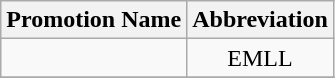<table class="wikitable">
<tr>
<th>Promotion Name</th>
<th>Abbreviation</th>
</tr>
<tr>
<td></td>
<td align=center>EMLL</td>
</tr>
<tr>
</tr>
</table>
